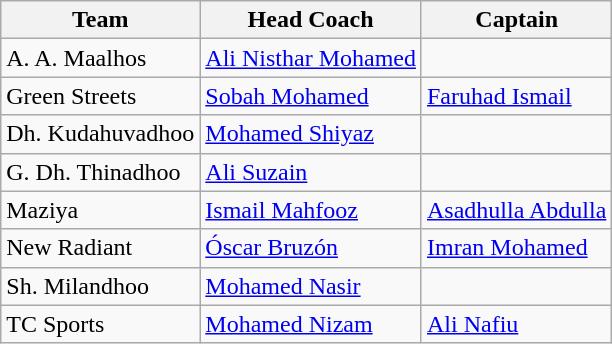<table class="wikitable sortable" style="text-align: left;">
<tr>
<th>Team</th>
<th>Head Coach</th>
<th>Captain</th>
</tr>
<tr>
<td>A. A. Maalhos</td>
<td> <a href='#'>Ali Nisthar Mohamed</a></td>
<td></td>
</tr>
<tr>
<td>Green Streets</td>
<td> <a href='#'>Sobah Mohamed</a></td>
<td> <a href='#'>Faruhad Ismail</a></td>
</tr>
<tr>
<td>Dh. Kudahuvadhoo</td>
<td> <a href='#'>Mohamed Shiyaz</a></td>
<td></td>
</tr>
<tr>
<td>G. Dh. Thinadhoo</td>
<td> <a href='#'>Ali Suzain</a></td>
<td></td>
</tr>
<tr>
<td>Maziya</td>
<td> <a href='#'>Ismail Mahfooz</a></td>
<td> <a href='#'>Asadhulla Abdulla</a></td>
</tr>
<tr>
<td>New Radiant</td>
<td> <a href='#'>Óscar Bruzón</a></td>
<td> <a href='#'>Imran Mohamed</a></td>
</tr>
<tr>
<td>Sh. Milandhoo</td>
<td> <a href='#'>Mohamed Nasir</a></td>
<td></td>
</tr>
<tr>
<td>TC Sports</td>
<td> <a href='#'>Mohamed Nizam</a></td>
<td> <a href='#'>Ali Nafiu</a></td>
</tr>
</table>
